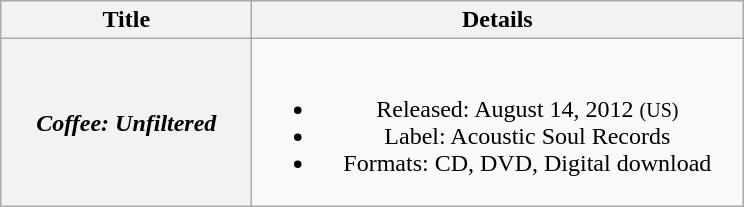<table class="wikitable plainrowheaders" style="text-align:center">
<tr>
<th scope="col" style="width:10em">Title</th>
<th scope="col" style="width:20em">Details</th>
</tr>
<tr>
<th scope="row"><em>Coffee: Unfiltered</em></th>
<td><br><ul><li>Released: August 14, 2012 <small>(US)</small></li><li>Label: Acoustic Soul Records</li><li>Formats: CD, DVD, Digital download</li></ul></td>
</tr>
</table>
